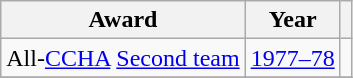<table class="wikitable">
<tr>
<th>Award</th>
<th>Year</th>
<th></th>
</tr>
<tr>
<td>All-<a href='#'>CCHA</a> <a href='#'>Second team</a></td>
<td><a href='#'>1977–78</a></td>
<td></td>
</tr>
<tr>
</tr>
</table>
